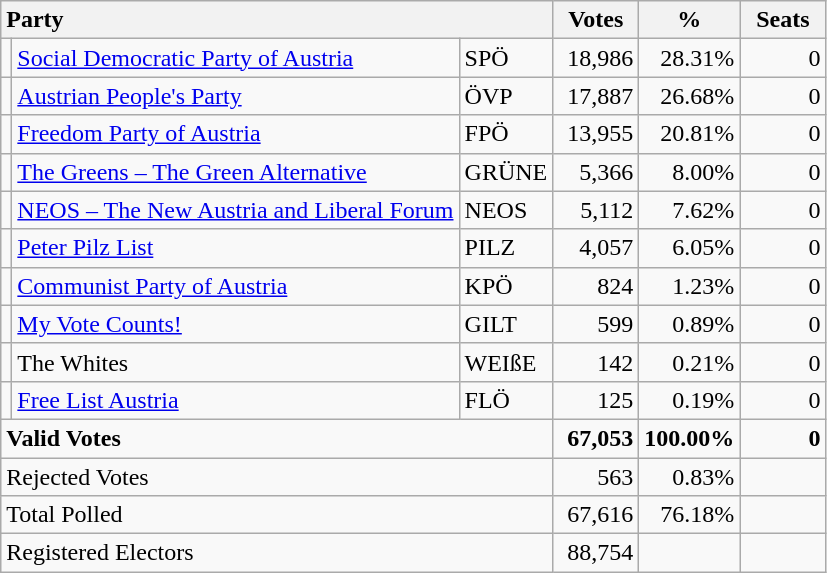<table class="wikitable" border="1" style="text-align:right;">
<tr>
<th style="text-align:left;" colspan=3>Party</th>
<th align=center width="50">Votes</th>
<th align=center width="50">%</th>
<th align=center width="50">Seats</th>
</tr>
<tr>
<td></td>
<td align=left><a href='#'>Social Democratic Party of Austria</a></td>
<td align=left>SPÖ</td>
<td>18,986</td>
<td>28.31%</td>
<td>0</td>
</tr>
<tr>
<td></td>
<td align=left><a href='#'>Austrian People's Party</a></td>
<td align=left>ÖVP</td>
<td>17,887</td>
<td>26.68%</td>
<td>0</td>
</tr>
<tr>
<td></td>
<td align=left><a href='#'>Freedom Party of Austria</a></td>
<td align=left>FPÖ</td>
<td>13,955</td>
<td>20.81%</td>
<td>0</td>
</tr>
<tr>
<td></td>
<td align=left><a href='#'>The Greens – The Green Alternative</a></td>
<td align=left>GRÜNE</td>
<td>5,366</td>
<td>8.00%</td>
<td>0</td>
</tr>
<tr>
<td></td>
<td align=left style="white-space: nowrap;"><a href='#'>NEOS – The New Austria and Liberal Forum</a></td>
<td align=left>NEOS</td>
<td>5,112</td>
<td>7.62%</td>
<td>0</td>
</tr>
<tr>
<td></td>
<td align=left><a href='#'>Peter Pilz List</a></td>
<td align=left>PILZ</td>
<td>4,057</td>
<td>6.05%</td>
<td>0</td>
</tr>
<tr>
<td></td>
<td align=left><a href='#'>Communist Party of Austria</a></td>
<td align=left>KPÖ</td>
<td>824</td>
<td>1.23%</td>
<td>0</td>
</tr>
<tr>
<td></td>
<td align=left><a href='#'>My Vote Counts!</a></td>
<td align=left>GILT</td>
<td>599</td>
<td>0.89%</td>
<td>0</td>
</tr>
<tr>
<td></td>
<td align=left>The Whites</td>
<td align=left>WEIßE</td>
<td>142</td>
<td>0.21%</td>
<td>0</td>
</tr>
<tr>
<td></td>
<td align=left><a href='#'>Free List Austria</a></td>
<td align=left>FLÖ</td>
<td>125</td>
<td>0.19%</td>
<td>0</td>
</tr>
<tr style="font-weight:bold">
<td align=left colspan=3>Valid Votes</td>
<td>67,053</td>
<td>100.00%</td>
<td>0</td>
</tr>
<tr>
<td align=left colspan=3>Rejected Votes</td>
<td>563</td>
<td>0.83%</td>
<td></td>
</tr>
<tr>
<td align=left colspan=3>Total Polled</td>
<td>67,616</td>
<td>76.18%</td>
<td></td>
</tr>
<tr>
<td align=left colspan=3>Registered Electors</td>
<td>88,754</td>
<td></td>
<td></td>
</tr>
</table>
